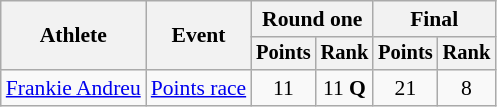<table class=wikitable style=font-size:90%;text-align:center>
<tr>
<th rowspan=2>Athlete</th>
<th rowspan=2>Event</th>
<th colspan=2>Round one</th>
<th colspan=2>Final</th>
</tr>
<tr style=font-size:95%>
<th>Points</th>
<th>Rank</th>
<th>Points</th>
<th>Rank</th>
</tr>
<tr>
<td align=left><a href='#'>Frankie Andreu</a></td>
<td align=left><a href='#'>Points race</a></td>
<td>11</td>
<td>11 <strong>Q</strong></td>
<td>21</td>
<td>8</td>
</tr>
</table>
